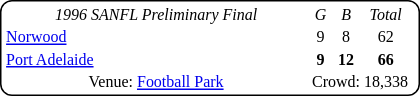<table style="margin-right:4px; margin-top:8px; float:right; border:1px #000 solid; border-radius:8px; background:#fff; font-family:Verdana; font-size:8pt; text-align:center;">
<tr>
<td width=200><em>1996 SANFL Preliminary Final</em></td>
<td><em>G</em></td>
<td><em>B</em></td>
<td><em>Total</em></td>
</tr>
<tr>
<td style="text-align:left"><a href='#'>Norwood</a></td>
<td>9</td>
<td>8</td>
<td>62</td>
</tr>
<tr>
<td style="text-align:left"><a href='#'>Port Adelaide</a></td>
<td><strong>9</strong></td>
<td><strong>12</strong></td>
<td><strong> 66</strong></td>
</tr>
<tr>
<td>Venue: <a href='#'>Football Park</a></td>
<td colspan=3>Crowd: 18,338</td>
<td colspan=3></td>
</tr>
</table>
